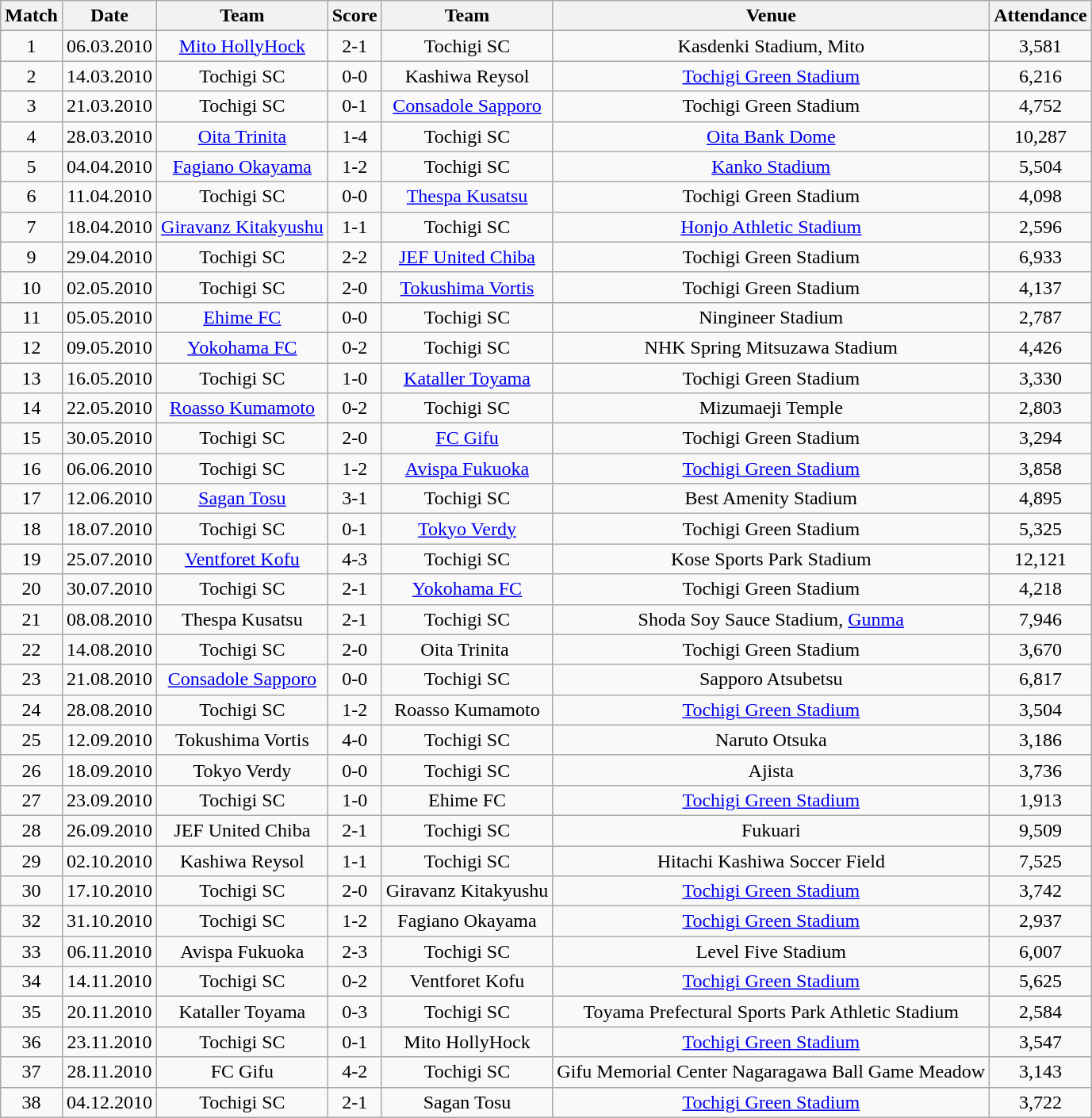<table class="wikitable" style="text-align:center;">
<tr>
<th>Match</th>
<th>Date</th>
<th>Team</th>
<th>Score</th>
<th>Team</th>
<th>Venue</th>
<th>Attendance</th>
</tr>
<tr>
<td>1</td>
<td>06.03.2010</td>
<td><a href='#'>Mito HollyHock</a></td>
<td>2-1</td>
<td>Tochigi SC</td>
<td>Kasdenki Stadium, Mito</td>
<td>3,581</td>
</tr>
<tr>
<td>2</td>
<td>14.03.2010</td>
<td>Tochigi SC</td>
<td>0-0</td>
<td>Kashiwa Reysol</td>
<td><a href='#'>Tochigi Green Stadium</a></td>
<td>6,216</td>
</tr>
<tr>
<td>3</td>
<td>21.03.2010</td>
<td>Tochigi SC</td>
<td>0-1</td>
<td><a href='#'>Consadole Sapporo</a></td>
<td>Tochigi Green Stadium</td>
<td>4,752</td>
</tr>
<tr>
<td>4</td>
<td>28.03.2010</td>
<td><a href='#'>Oita Trinita</a></td>
<td>1-4</td>
<td>Tochigi SC</td>
<td><a href='#'>Oita Bank Dome</a></td>
<td>10,287</td>
</tr>
<tr>
<td>5</td>
<td>04.04.2010</td>
<td><a href='#'>Fagiano Okayama</a></td>
<td>1-2</td>
<td>Tochigi SC</td>
<td><a href='#'>Kanko Stadium</a></td>
<td>5,504</td>
</tr>
<tr>
<td>6</td>
<td>11.04.2010</td>
<td>Tochigi SC</td>
<td>0-0</td>
<td><a href='#'>Thespa Kusatsu</a></td>
<td>Tochigi Green Stadium</td>
<td>4,098</td>
</tr>
<tr>
<td>7</td>
<td>18.04.2010</td>
<td><a href='#'>Giravanz Kitakyushu</a></td>
<td>1-1</td>
<td>Tochigi SC</td>
<td><a href='#'>Honjo Athletic Stadium</a></td>
<td>2,596</td>
</tr>
<tr>
<td>9</td>
<td>29.04.2010</td>
<td>Tochigi SC</td>
<td>2-2</td>
<td><a href='#'>JEF United Chiba</a></td>
<td>Tochigi Green Stadium</td>
<td>6,933</td>
</tr>
<tr>
<td>10</td>
<td>02.05.2010</td>
<td>Tochigi SC</td>
<td>2-0</td>
<td><a href='#'>Tokushima Vortis</a></td>
<td>Tochigi Green Stadium</td>
<td>4,137</td>
</tr>
<tr>
<td>11</td>
<td>05.05.2010</td>
<td><a href='#'>Ehime FC</a></td>
<td>0-0</td>
<td>Tochigi SC</td>
<td>Ningineer Stadium</td>
<td>2,787</td>
</tr>
<tr>
<td>12</td>
<td>09.05.2010</td>
<td><a href='#'>Yokohama FC</a></td>
<td>0-2</td>
<td>Tochigi SC</td>
<td>NHK Spring Mitsuzawa Stadium</td>
<td>4,426</td>
</tr>
<tr>
<td>13</td>
<td>16.05.2010</td>
<td>Tochigi SC</td>
<td>1-0</td>
<td><a href='#'>Kataller Toyama</a></td>
<td>Tochigi Green Stadium</td>
<td>3,330</td>
</tr>
<tr>
<td>14</td>
<td>22.05.2010</td>
<td><a href='#'>Roasso Kumamoto</a></td>
<td>0-2</td>
<td>Tochigi SC</td>
<td>Mizumaeji Temple</td>
<td>2,803</td>
</tr>
<tr>
<td>15</td>
<td>30.05.2010</td>
<td>Tochigi SC</td>
<td>2-0</td>
<td><a href='#'>FC Gifu</a></td>
<td>Tochigi Green Stadium</td>
<td>3,294</td>
</tr>
<tr>
<td>16</td>
<td>06.06.2010</td>
<td>Tochigi SC</td>
<td>1-2</td>
<td><a href='#'>Avispa Fukuoka</a></td>
<td><a href='#'>Tochigi Green Stadium</a></td>
<td>3,858</td>
</tr>
<tr>
<td>17</td>
<td>12.06.2010</td>
<td><a href='#'>Sagan Tosu</a></td>
<td>3-1</td>
<td>Tochigi SC</td>
<td>Best Amenity Stadium</td>
<td>4,895</td>
</tr>
<tr>
<td>18</td>
<td>18.07.2010</td>
<td>Tochigi SC</td>
<td>0-1</td>
<td><a href='#'>Tokyo Verdy</a></td>
<td>Tochigi Green Stadium</td>
<td>5,325</td>
</tr>
<tr>
<td>19</td>
<td>25.07.2010</td>
<td><a href='#'>Ventforet Kofu</a></td>
<td>4-3</td>
<td>Tochigi SC</td>
<td>Kose Sports Park Stadium</td>
<td>12,121</td>
</tr>
<tr>
<td>20</td>
<td>30.07.2010</td>
<td>Tochigi SC</td>
<td>2-1</td>
<td><a href='#'>Yokohama FC</a></td>
<td>Tochigi Green Stadium</td>
<td>4,218</td>
</tr>
<tr>
<td>21</td>
<td>08.08.2010</td>
<td>Thespa Kusatsu</td>
<td>2-1</td>
<td>Tochigi SC</td>
<td>Shoda Soy Sauce Stadium, <a href='#'>Gunma</a></td>
<td>7,946</td>
</tr>
<tr>
<td>22</td>
<td>14.08.2010</td>
<td>Tochigi SC</td>
<td>2-0</td>
<td>Oita Trinita </td>
<td>Tochigi Green Stadium</td>
<td>3,670</td>
</tr>
<tr>
<td>23</td>
<td>21.08.2010</td>
<td><a href='#'> Consadole Sapporo</a></td>
<td>0-0</td>
<td>Tochigi SC</td>
<td>Sapporo Atsubetsu</td>
<td>6,817</td>
</tr>
<tr>
<td>24</td>
<td>28.08.2010</td>
<td>Tochigi SC</td>
<td>1-2</td>
<td>Roasso Kumamoto</td>
<td><a href='#'>Tochigi Green Stadium</a></td>
<td>3,504</td>
</tr>
<tr>
<td>25</td>
<td>12.09.2010</td>
<td>Tokushima Vortis</td>
<td>4-0</td>
<td>Tochigi SC</td>
<td>Naruto Otsuka</td>
<td>3,186</td>
</tr>
<tr>
<td>26</td>
<td>18.09.2010</td>
<td>Tokyo Verdy</td>
<td>0-0</td>
<td>Tochigi SC</td>
<td>Ajista</td>
<td>3,736</td>
</tr>
<tr>
<td>27</td>
<td>23.09.2010</td>
<td>Tochigi SC</td>
<td>1-0</td>
<td>Ehime FC</td>
<td><a href='#'>Tochigi Green Stadium</a></td>
<td>1,913</td>
</tr>
<tr>
<td>28</td>
<td>26.09.2010</td>
<td>JEF United Chiba</td>
<td>2-1</td>
<td>Tochigi SC</td>
<td>Fukuari</td>
<td>9,509</td>
</tr>
<tr>
<td>29</td>
<td>02.10.2010</td>
<td>Kashiwa Reysol</td>
<td>1-1</td>
<td>Tochigi SC</td>
<td>Hitachi Kashiwa Soccer Field</td>
<td>7,525</td>
</tr>
<tr>
<td>30</td>
<td>17.10.2010</td>
<td>Tochigi SC</td>
<td>2-0</td>
<td>Giravanz Kitakyushu</td>
<td><a href='#'>Tochigi Green Stadium</a></td>
<td>3,742</td>
</tr>
<tr>
<td>32</td>
<td>31.10.2010</td>
<td>Tochigi SC</td>
<td>1-2</td>
<td>Fagiano Okayama</td>
<td><a href='#'>Tochigi Green Stadium</a></td>
<td>2,937</td>
</tr>
<tr>
<td>33</td>
<td>06.11.2010</td>
<td>Avispa Fukuoka</td>
<td>2-3</td>
<td>Tochigi SC</td>
<td>Level Five Stadium</td>
<td>6,007</td>
</tr>
<tr>
<td>34</td>
<td>14.11.2010</td>
<td>Tochigi SC</td>
<td>0-2</td>
<td>Ventforet Kofu</td>
<td><a href='#'>Tochigi Green Stadium</a></td>
<td>5,625</td>
</tr>
<tr>
<td>35</td>
<td>20.11.2010</td>
<td>Kataller Toyama</td>
<td>0-3</td>
<td>Tochigi SC</td>
<td>Toyama Prefectural Sports Park Athletic Stadium</td>
<td>2,584</td>
</tr>
<tr>
<td>36</td>
<td>23.11.2010</td>
<td>Tochigi SC</td>
<td>0-1</td>
<td>Mito HollyHock</td>
<td><a href='#'>Tochigi Green Stadium</a></td>
<td>3,547</td>
</tr>
<tr>
<td>37</td>
<td>28.11.2010</td>
<td>FC Gifu</td>
<td>4-2</td>
<td>Tochigi SC</td>
<td>Gifu Memorial Center Nagaragawa Ball Game Meadow</td>
<td>3,143</td>
</tr>
<tr>
<td>38</td>
<td>04.12.2010</td>
<td>Tochigi SC</td>
<td>2-1</td>
<td>Sagan Tosu</td>
<td><a href='#'>Tochigi Green Stadium</a></td>
<td>3,722</td>
</tr>
</table>
